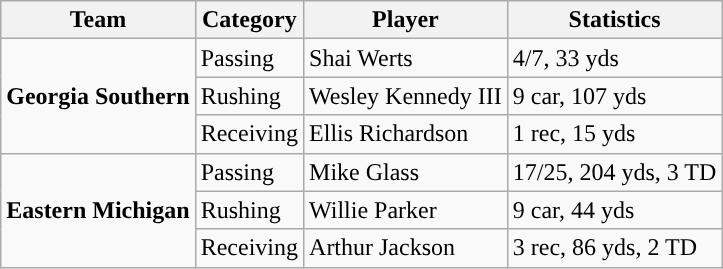<table class="wikitable">
<tr>
<th>Team</th>
<th>Category</th>
<th>Player</th>
<th>Statistics</th>
</tr>
<tr>
<td rowspan=3><strong>Georgia Southern</strong></td>
<td>Passing</td>
<td>Shai Werts</td>
<td>4/7, 33 yds</td>
</tr>
<tr>
<td>Rushing</td>
<td>Wesley Kennedy III</td>
<td>9 car, 107 yds</td>
</tr>
<tr>
<td>Receiving</td>
<td>Ellis Richardson</td>
<td>1 rec, 15 yds</td>
</tr>
<tr>
<td rowspan=3><strong>Eastern Michigan</strong></td>
<td>Passing</td>
<td>Mike Glass</td>
<td>17/25, 204 yds, 3 TD</td>
</tr>
<tr>
<td>Rushing</td>
<td>Willie Parker</td>
<td>9 car, 44 yds</td>
</tr>
<tr>
<td>Receiving</td>
<td>Arthur Jackson</td>
<td>3 rec, 86 yds, 2 TD</td>
</tr>
</table>
